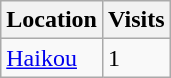<table class="wikitable sortable">
<tr>
<th>Location</th>
<th>Visits</th>
</tr>
<tr>
<td><a href='#'>Haikou</a></td>
<td>1</td>
</tr>
</table>
